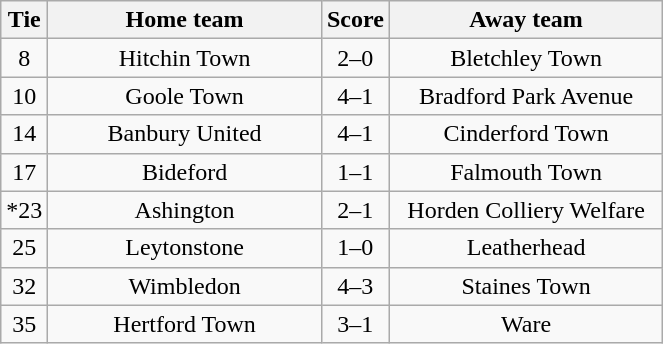<table class="wikitable" style="text-align:center;">
<tr>
<th width=20>Tie</th>
<th width=175>Home team</th>
<th width=20>Score</th>
<th width=175>Away team</th>
</tr>
<tr>
<td>8</td>
<td>Hitchin Town</td>
<td>2–0</td>
<td>Bletchley Town</td>
</tr>
<tr>
<td>10</td>
<td>Goole Town</td>
<td>4–1</td>
<td>Bradford Park Avenue</td>
</tr>
<tr>
<td>14</td>
<td>Banbury United</td>
<td>4–1</td>
<td>Cinderford Town</td>
</tr>
<tr>
<td>17</td>
<td>Bideford</td>
<td>1–1</td>
<td>Falmouth Town</td>
</tr>
<tr>
<td>*23</td>
<td>Ashington</td>
<td>2–1</td>
<td>Horden Colliery Welfare</td>
</tr>
<tr>
<td>25</td>
<td>Leytonstone</td>
<td>1–0</td>
<td>Leatherhead</td>
</tr>
<tr>
<td>32</td>
<td>Wimbledon</td>
<td>4–3</td>
<td>Staines Town</td>
</tr>
<tr>
<td>35</td>
<td>Hertford Town</td>
<td>3–1</td>
<td>Ware</td>
</tr>
</table>
